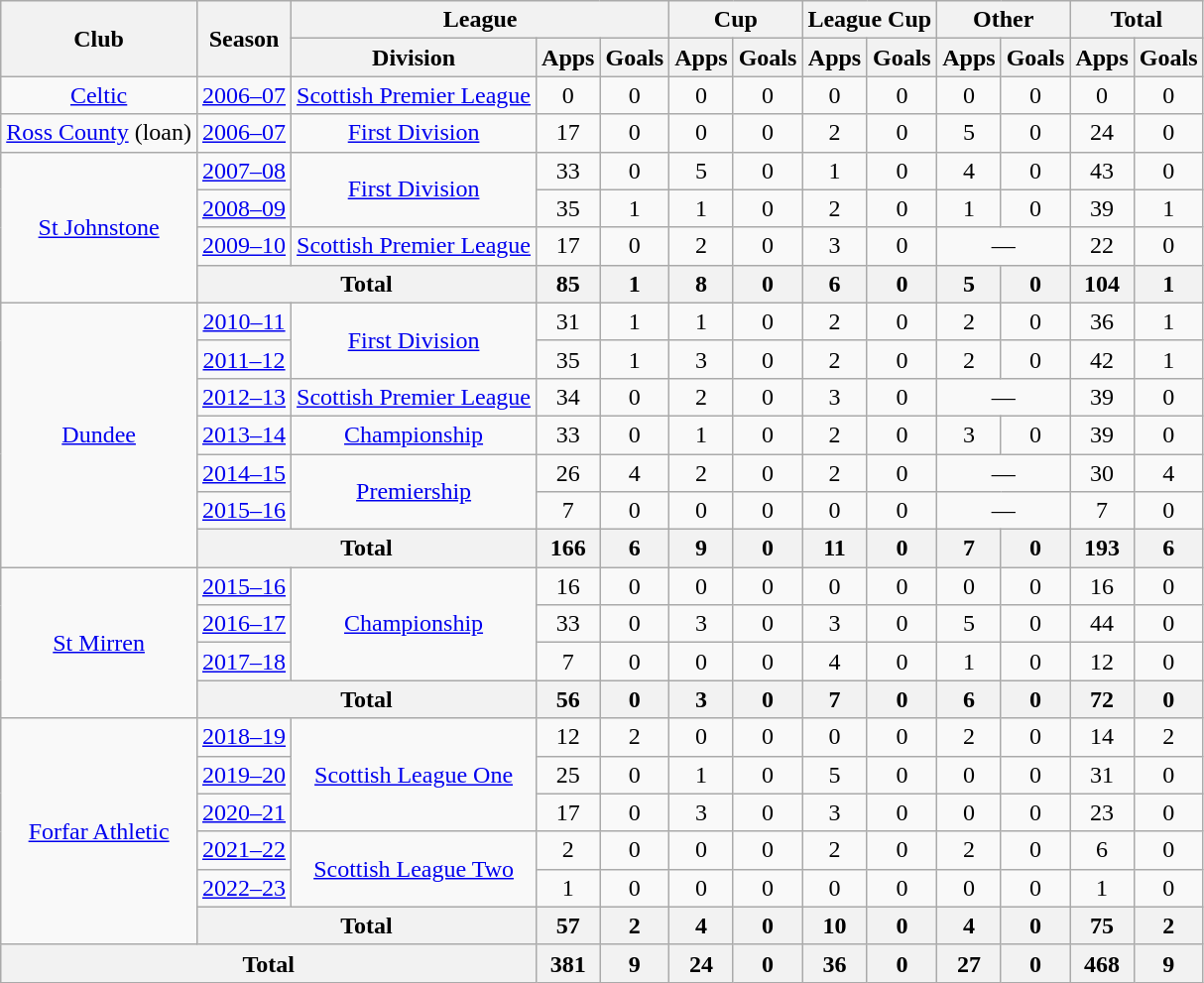<table class="wikitable" style="text-align: center">
<tr>
<th rowspan="2">Club</th>
<th rowspan="2">Season</th>
<th colspan="3">League</th>
<th colspan="2">Cup</th>
<th colspan="2">League Cup</th>
<th colspan="2">Other</th>
<th colspan="2">Total</th>
</tr>
<tr>
<th>Division</th>
<th>Apps</th>
<th>Goals</th>
<th>Apps</th>
<th>Goals</th>
<th>Apps</th>
<th>Goals</th>
<th>Apps</th>
<th>Goals</th>
<th>Apps</th>
<th>Goals</th>
</tr>
<tr>
<td><a href='#'>Celtic</a></td>
<td><a href='#'>2006–07</a></td>
<td><a href='#'>Scottish Premier League</a></td>
<td>0</td>
<td>0</td>
<td>0</td>
<td>0</td>
<td>0</td>
<td>0</td>
<td>0</td>
<td>0</td>
<td>0</td>
<td>0</td>
</tr>
<tr>
<td><a href='#'>Ross County</a> (loan)</td>
<td><a href='#'>2006–07</a></td>
<td><a href='#'>First Division</a></td>
<td>17</td>
<td>0</td>
<td>0</td>
<td>0</td>
<td>2</td>
<td>0</td>
<td>5</td>
<td>0</td>
<td>24</td>
<td>0</td>
</tr>
<tr>
<td rowspan="4"><a href='#'>St Johnstone</a></td>
<td><a href='#'>2007–08</a></td>
<td rowspan="2"><a href='#'>First Division</a></td>
<td>33</td>
<td>0</td>
<td>5</td>
<td>0</td>
<td>1</td>
<td>0</td>
<td>4</td>
<td>0</td>
<td>43</td>
<td>0</td>
</tr>
<tr>
<td><a href='#'>2008–09</a></td>
<td>35</td>
<td>1</td>
<td>1</td>
<td>0</td>
<td>2</td>
<td>0</td>
<td>1</td>
<td>0</td>
<td>39</td>
<td>1</td>
</tr>
<tr>
<td><a href='#'>2009–10</a></td>
<td><a href='#'>Scottish Premier League</a></td>
<td>17</td>
<td>0</td>
<td>2</td>
<td>0</td>
<td>3</td>
<td>0</td>
<td colspan="2">—</td>
<td>22</td>
<td>0</td>
</tr>
<tr>
<th colspan="2">Total</th>
<th>85</th>
<th>1</th>
<th>8</th>
<th>0</th>
<th>6</th>
<th>0</th>
<th>5</th>
<th>0</th>
<th>104</th>
<th>1</th>
</tr>
<tr>
<td rowspan="7"><a href='#'>Dundee</a></td>
<td><a href='#'>2010–11</a></td>
<td rowspan="2"><a href='#'>First Division</a></td>
<td>31</td>
<td>1</td>
<td>1</td>
<td>0</td>
<td>2</td>
<td>0</td>
<td>2</td>
<td>0</td>
<td>36</td>
<td>1</td>
</tr>
<tr>
<td><a href='#'>2011–12</a></td>
<td>35</td>
<td>1</td>
<td>3</td>
<td>0</td>
<td>2</td>
<td>0</td>
<td>2</td>
<td>0</td>
<td>42</td>
<td>1</td>
</tr>
<tr>
<td><a href='#'>2012–13</a></td>
<td><a href='#'>Scottish Premier League</a></td>
<td>34</td>
<td>0</td>
<td>2</td>
<td>0</td>
<td>3</td>
<td>0</td>
<td colspan="2">—</td>
<td>39</td>
<td>0</td>
</tr>
<tr>
<td><a href='#'>2013–14</a></td>
<td><a href='#'>Championship</a></td>
<td>33</td>
<td>0</td>
<td>1</td>
<td>0</td>
<td>2</td>
<td>0</td>
<td>3</td>
<td>0</td>
<td>39</td>
<td>0</td>
</tr>
<tr>
<td><a href='#'>2014–15</a></td>
<td rowspan="2"><a href='#'>Premiership</a></td>
<td>26</td>
<td>4</td>
<td>2</td>
<td>0</td>
<td>2</td>
<td>0</td>
<td colspan="2">—</td>
<td>30</td>
<td>4</td>
</tr>
<tr>
<td><a href='#'>2015–16</a></td>
<td>7</td>
<td>0</td>
<td>0</td>
<td>0</td>
<td>0</td>
<td>0</td>
<td colspan="2">—</td>
<td>7</td>
<td>0</td>
</tr>
<tr>
<th colspan="2">Total</th>
<th>166</th>
<th>6</th>
<th>9</th>
<th>0</th>
<th>11</th>
<th>0</th>
<th>7</th>
<th>0</th>
<th>193</th>
<th>6</th>
</tr>
<tr>
<td rowspan="4"><a href='#'>St Mirren</a></td>
<td><a href='#'>2015–16</a></td>
<td rowspan="3"><a href='#'>Championship</a></td>
<td>16</td>
<td>0</td>
<td>0</td>
<td>0</td>
<td>0</td>
<td>0</td>
<td>0</td>
<td>0</td>
<td>16</td>
<td>0</td>
</tr>
<tr>
<td><a href='#'>2016–17</a></td>
<td>33</td>
<td>0</td>
<td>3</td>
<td>0</td>
<td>3</td>
<td>0</td>
<td>5</td>
<td>0</td>
<td>44</td>
<td>0</td>
</tr>
<tr>
<td><a href='#'>2017–18</a></td>
<td>7</td>
<td>0</td>
<td>0</td>
<td>0</td>
<td>4</td>
<td>0</td>
<td>1</td>
<td>0</td>
<td>12</td>
<td>0</td>
</tr>
<tr>
<th colspan="2">Total</th>
<th>56</th>
<th>0</th>
<th>3</th>
<th>0</th>
<th>7</th>
<th>0</th>
<th>6</th>
<th>0</th>
<th>72</th>
<th>0</th>
</tr>
<tr>
<td rowspan="6"><a href='#'>Forfar Athletic</a></td>
<td><a href='#'>2018–19</a></td>
<td rowspan="3"><a href='#'>Scottish League One</a></td>
<td>12</td>
<td>2</td>
<td>0</td>
<td>0</td>
<td>0</td>
<td>0</td>
<td>2</td>
<td>0</td>
<td>14</td>
<td>2</td>
</tr>
<tr>
<td><a href='#'>2019–20</a></td>
<td>25</td>
<td>0</td>
<td>1</td>
<td>0</td>
<td>5</td>
<td>0</td>
<td>0</td>
<td>0</td>
<td>31</td>
<td>0</td>
</tr>
<tr>
<td><a href='#'>2020–21</a></td>
<td>17</td>
<td>0</td>
<td>3</td>
<td>0</td>
<td>3</td>
<td>0</td>
<td>0</td>
<td>0</td>
<td>23</td>
<td>0</td>
</tr>
<tr>
<td><a href='#'>2021–22</a></td>
<td rowspan="2"><a href='#'>Scottish League Two</a></td>
<td>2</td>
<td>0</td>
<td>0</td>
<td>0</td>
<td>2</td>
<td>0</td>
<td>2</td>
<td>0</td>
<td>6</td>
<td>0</td>
</tr>
<tr>
<td><a href='#'>2022–23</a></td>
<td>1</td>
<td>0</td>
<td>0</td>
<td>0</td>
<td>0</td>
<td>0</td>
<td>0</td>
<td>0</td>
<td>1</td>
<td>0</td>
</tr>
<tr>
<th colspan="2">Total</th>
<th>57</th>
<th>2</th>
<th>4</th>
<th><strong>0</strong></th>
<th>10</th>
<th><strong>0</strong></th>
<th>4</th>
<th><strong>0</strong></th>
<th>75</th>
<th><strong>2</strong></th>
</tr>
<tr>
<th colspan="3">Total</th>
<th>381</th>
<th>9</th>
<th>24</th>
<th>0</th>
<th>36</th>
<th>0</th>
<th>27</th>
<th>0</th>
<th>468</th>
<th>9</th>
</tr>
</table>
